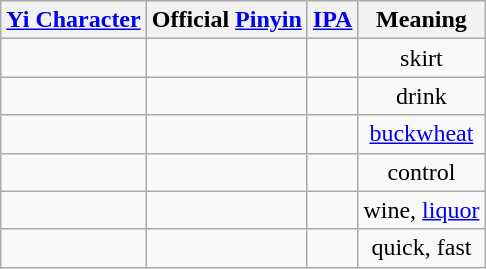<table class="wikitable" style="text-align: center;">
<tr>
<th scope="col"><a href='#'>Yi Character</a></th>
<th scope="col">Official <a href='#'>Pinyin</a></th>
<th scope="col"><a href='#'>IPA</a></th>
<th scope="col">Meaning</th>
</tr>
<tr>
<td></td>
<td></td>
<td></td>
<td>skirt</td>
</tr>
<tr>
<td></td>
<td></td>
<td></td>
<td>drink</td>
</tr>
<tr>
<td></td>
<td></td>
<td></td>
<td><a href='#'>buckwheat</a></td>
</tr>
<tr>
<td></td>
<td></td>
<td></td>
<td>control</td>
</tr>
<tr>
<td></td>
<td></td>
<td></td>
<td>wine, <a href='#'>liquor</a></td>
</tr>
<tr>
<td></td>
<td></td>
<td></td>
<td>quick, fast</td>
</tr>
</table>
